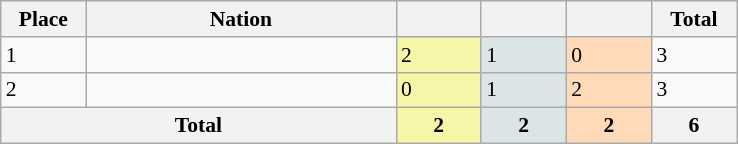<table class=wikitable style="border:1px solid #AAAAAA;font-size:90%">
<tr bgcolor="#EFEFEF">
<th width=50>Place</th>
<th width=200>Nation</th>
<th width=50></th>
<th width=50></th>
<th width=50></th>
<th width=50>Total</th>
</tr>
<tr>
<td>1</td>
<td align="left"><strong></strong></td>
<td style="background:#F7F6A8;">2</td>
<td style="background:#DCE5E5;">1</td>
<td style="background:#FFDAB9;">0</td>
<td>3</td>
</tr>
<tr>
<td>2</td>
<td align="left"></td>
<td style="background:#F7F6A8;">0</td>
<td style="background:#DCE5E5;">1</td>
<td style="background:#FFDAB9;">2</td>
<td>3</td>
</tr>
<tr>
<th colspan="2">Total</th>
<th style="background:#F7F6A8;">2</th>
<th style="background:#DCE5E5;">2</th>
<th style="background:#FFDAB9;">2</th>
<th>6</th>
</tr>
</table>
